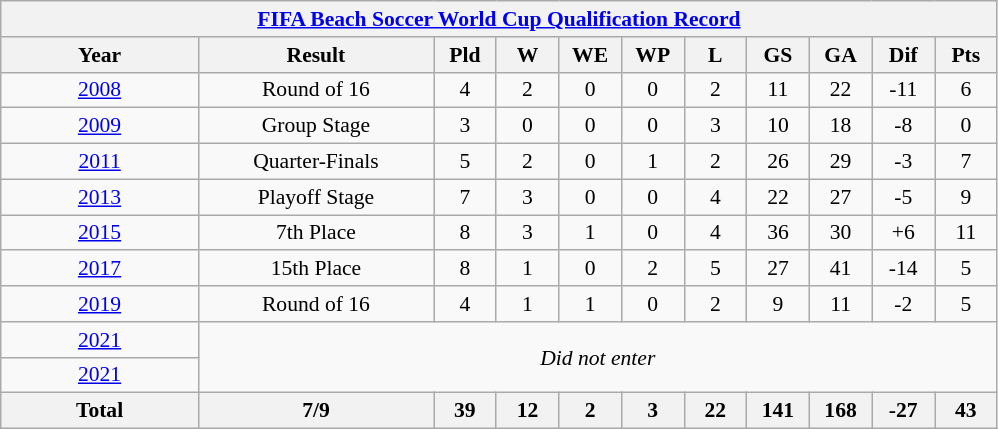<table class="wikitable" style="text-align: center;font-size:90%;">
<tr>
<th colspan=11><a href='#'>FIFA Beach Soccer World Cup Qualification Record</a></th>
</tr>
<tr>
<th width=125>Year</th>
<th width=150>Result</th>
<th width=35>Pld</th>
<th width=35>W</th>
<th width=35>WE</th>
<th width=35>WP</th>
<th width=35>L</th>
<th width=35>GS</th>
<th width=35>GA</th>
<th width=35>Dif</th>
<th width=35>Pts</th>
</tr>
<tr>
<td> <a href='#'>2008</a></td>
<td>Round of 16</td>
<td>4</td>
<td>2</td>
<td>0</td>
<td>0</td>
<td>2</td>
<td>11</td>
<td>22</td>
<td>-11</td>
<td>6</td>
</tr>
<tr>
<td> <a href='#'>2009</a></td>
<td>Group Stage</td>
<td>3</td>
<td>0</td>
<td>0</td>
<td>0</td>
<td>3</td>
<td>10</td>
<td>18</td>
<td>-8</td>
<td>0</td>
</tr>
<tr>
<td> <a href='#'>2011</a></td>
<td>Quarter-Finals</td>
<td>5</td>
<td>2</td>
<td>0</td>
<td>1</td>
<td>2</td>
<td>26</td>
<td>29</td>
<td>-3</td>
<td>7</td>
</tr>
<tr>
<td> <a href='#'>2013</a></td>
<td>Playoff Stage</td>
<td>7</td>
<td>3</td>
<td>0</td>
<td>0</td>
<td>4</td>
<td>22</td>
<td>27</td>
<td>-5</td>
<td>9</td>
</tr>
<tr>
<td> <a href='#'>2015</a></td>
<td>7th Place</td>
<td>8</td>
<td>3</td>
<td>1</td>
<td>0</td>
<td>4</td>
<td>36</td>
<td>30</td>
<td>+6</td>
<td>11</td>
</tr>
<tr>
<td> <a href='#'>2017</a></td>
<td>15th Place</td>
<td>8</td>
<td>1</td>
<td>0</td>
<td>2</td>
<td>5</td>
<td>27</td>
<td>41</td>
<td>-14</td>
<td>5</td>
</tr>
<tr>
<td> <a href='#'>2019</a></td>
<td>Round of 16</td>
<td>4</td>
<td>1</td>
<td>1</td>
<td>0</td>
<td>2</td>
<td>9</td>
<td>11</td>
<td>-2</td>
<td>5</td>
</tr>
<tr>
<td> <a href='#'>2021</a></td>
<td colspan=10 rowspan=2><em>Did not enter</em></td>
</tr>
<tr>
<td> <a href='#'>2021</a></td>
</tr>
<tr>
<th><strong>Total</strong></th>
<th>7/9</th>
<th>39</th>
<th>12</th>
<th>2</th>
<th>3</th>
<th>22</th>
<th>141</th>
<th>168</th>
<th>-27</th>
<th>43</th>
</tr>
</table>
